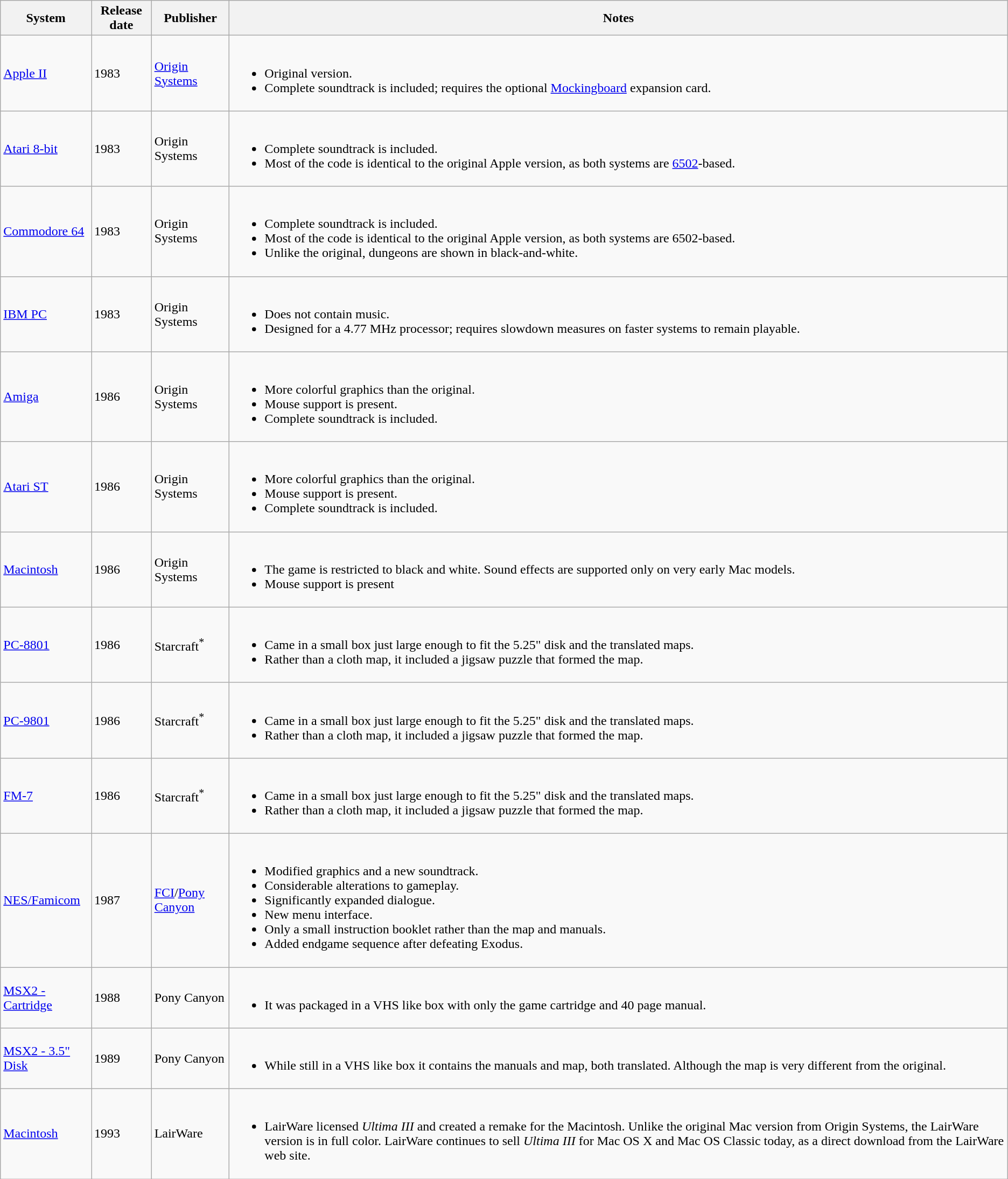<table class="wikitable sortable">
<tr>
<th>System</th>
<th>Release date</th>
<th>Publisher</th>
<th>Notes</th>
</tr>
<tr>
<td><a href='#'>Apple II</a></td>
<td>1983</td>
<td><a href='#'>Origin Systems</a></td>
<td><br><ul><li>Original version.</li><li>Complete soundtrack is included; requires the optional <a href='#'>Mockingboard</a> expansion card.</li></ul></td>
</tr>
<tr>
<td><a href='#'>Atari 8-bit</a></td>
<td>1983</td>
<td>Origin Systems</td>
<td><br><ul><li>Complete soundtrack is included.</li><li>Most of the code is identical to the original Apple version, as both systems are <a href='#'>6502</a>-based.</li></ul></td>
</tr>
<tr>
<td><a href='#'>Commodore 64</a></td>
<td>1983</td>
<td>Origin Systems</td>
<td><br><ul><li>Complete soundtrack is included.</li><li>Most of the code is identical to the original Apple version, as both systems are 6502-based.</li><li>Unlike the original, dungeons are shown in black-and-white.</li></ul></td>
</tr>
<tr>
<td><a href='#'>IBM PC</a></td>
<td>1983</td>
<td>Origin Systems</td>
<td><br><ul><li>Does not contain music.</li><li>Designed for a 4.77 MHz processor; requires slowdown measures on faster systems to remain playable.</li></ul></td>
</tr>
<tr>
<td><a href='#'>Amiga</a></td>
<td>1986</td>
<td>Origin Systems</td>
<td><br><ul><li>More colorful graphics than the original.</li><li>Mouse support is present.</li><li>Complete soundtrack is included.</li></ul></td>
</tr>
<tr>
<td><a href='#'>Atari ST</a></td>
<td>1986</td>
<td>Origin Systems</td>
<td><br><ul><li>More colorful graphics than the original.</li><li>Mouse support is present.</li><li>Complete soundtrack is included.</li></ul></td>
</tr>
<tr>
<td><a href='#'>Macintosh</a></td>
<td>1986</td>
<td>Origin Systems</td>
<td><br><ul><li>The game is restricted to black and white. Sound effects are supported only on very early Mac models.</li><li>Mouse support is present</li></ul></td>
</tr>
<tr>
<td><a href='#'>PC-8801</a></td>
<td>1986</td>
<td>Starcraft<sup>*</sup></td>
<td><br><ul><li>Came in a small box just large enough to fit the 5.25" disk and the translated maps.</li><li>Rather than a cloth map, it included a jigsaw puzzle that formed the map.</li></ul></td>
</tr>
<tr>
<td><a href='#'>PC-9801</a></td>
<td>1986</td>
<td>Starcraft<sup>*</sup></td>
<td><br><ul><li>Came in a small box just large enough to fit the 5.25" disk and the translated maps.</li><li>Rather than a cloth map, it included a jigsaw puzzle that formed the map.</li></ul></td>
</tr>
<tr>
<td><a href='#'>FM-7</a></td>
<td>1986</td>
<td>Starcraft<sup>*</sup></td>
<td><br><ul><li>Came in a small box just large enough to fit the 5.25" disk and the translated maps.</li><li>Rather than a cloth map, it included a jigsaw puzzle that formed the map.</li></ul></td>
</tr>
<tr>
<td><a href='#'>NES/Famicom</a></td>
<td>1987</td>
<td><a href='#'>FCI</a>/<a href='#'>Pony Canyon</a></td>
<td><br><ul><li>Modified graphics and a new soundtrack.</li><li>Considerable alterations to gameplay.</li><li>Significantly expanded dialogue.</li><li>New menu interface.</li><li>Only a small instruction booklet rather than the map and manuals.</li><li>Added endgame sequence after defeating Exodus.</li></ul></td>
</tr>
<tr>
<td><a href='#'>MSX2 - Cartridge</a></td>
<td>1988</td>
<td>Pony Canyon</td>
<td><br><ul><li>It was packaged in a VHS like box with only the game cartridge and 40 page manual.</li></ul></td>
</tr>
<tr>
<td><a href='#'>MSX2 - 3.5" Disk</a></td>
<td>1989</td>
<td>Pony Canyon</td>
<td><br><ul><li>While still in a VHS like box it contains the manuals and map, both translated. Although the map is very different from the original.</li></ul></td>
</tr>
<tr>
<td><a href='#'>Macintosh</a></td>
<td>1993</td>
<td>LairWare</td>
<td><br><ul><li>LairWare licensed <em>Ultima III</em> and created a remake for the Macintosh. Unlike the original Mac version from Origin Systems, the LairWare version is in full color. LairWare continues to sell <em>Ultima III</em> for Mac OS X and Mac OS Classic today, as a direct download from the LairWare web site.</li></ul></td>
</tr>
</table>
